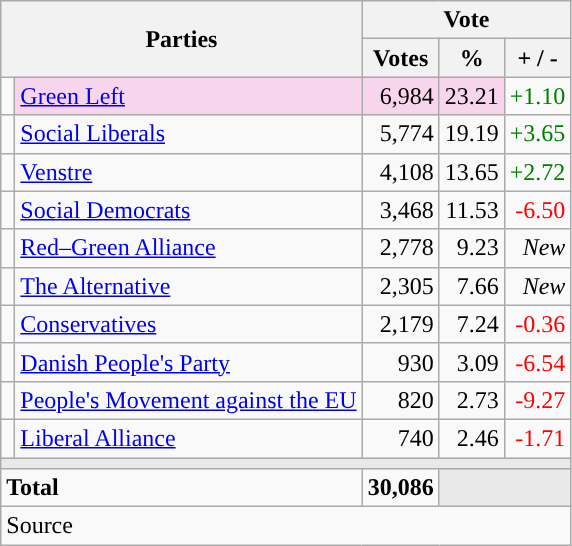<table class="wikitable" style="text-align:right;">
<tr>
<th style="text-align:centre;" rowspan="2" colspan="2" width="225">Parties</th>
<th colspan="3">Vote</th>
</tr>
<tr>
<th width="15">Votes</th>
<th width="15">%</th>
<th width="15">+ / -</th>
</tr>
<tr>
<td width="2" style="color:inherit;background:"></td>
<td bgcolor=#f7d5ed   align="left"><a href='#'>Green Left</a></td>
<td bgcolor=#f7d5ed>6,984</td>
<td bgcolor=#f7d5ed>23.21</td>
<td style=color:green;>+1.10</td>
</tr>
<tr>
<td width="2" style="color:inherit;background:"></td>
<td align="left"><a href='#'>Social Liberals</a></td>
<td>5,774</td>
<td>19.19</td>
<td style=color:green;>+3.65</td>
</tr>
<tr>
<td width="2" style="color:inherit;background:"></td>
<td align="left"><a href='#'>Venstre</a></td>
<td>4,108</td>
<td>13.65</td>
<td style=color:green;>+2.72</td>
</tr>
<tr>
<td width="2" style="color:inherit;background:"></td>
<td align="left"><a href='#'>Social Democrats</a></td>
<td>3,468</td>
<td>11.53</td>
<td style=color:red;>-6.50</td>
</tr>
<tr>
<td width="2" style="color:inherit;background:"></td>
<td align="left"><a href='#'>Red–Green Alliance</a></td>
<td>2,778</td>
<td>9.23</td>
<td><em>New</em></td>
</tr>
<tr>
<td width="2" style="color:inherit;background:"></td>
<td align="left"><a href='#'>The Alternative</a></td>
<td>2,305</td>
<td>7.66</td>
<td><em>New</em></td>
</tr>
<tr>
<td width="2" style="color:inherit;background:"></td>
<td align="left"><a href='#'>Conservatives</a></td>
<td>2,179</td>
<td>7.24</td>
<td style=color:red;>-0.36</td>
</tr>
<tr>
<td width="2" style="color:inherit;background:"></td>
<td align="left"><a href='#'>Danish People's Party</a></td>
<td>930</td>
<td>3.09</td>
<td style=color:red;>-6.54</td>
</tr>
<tr>
<td width="2" style="color:inherit;background:"></td>
<td align="left"><a href='#'>People's Movement against the EU</a></td>
<td>820</td>
<td>2.73</td>
<td style=color:red;>-9.27</td>
</tr>
<tr>
<td width="2" style="color:inherit;background:"></td>
<td align="left"><a href='#'>Liberal Alliance</a></td>
<td>740</td>
<td>2.46</td>
<td style=color:red;>-1.71</td>
</tr>
<tr>
<td colspan="7" bgcolor="#E9E9E9"></td>
</tr>
<tr>
<td align="left" colspan="2"><strong>Total</strong></td>
<td><strong>30,086</strong></td>
<td bgcolor="#E9E9E9" colspan="2"></td>
</tr>
<tr>
<td align="left" colspan="6">Source</td>
</tr>
</table>
